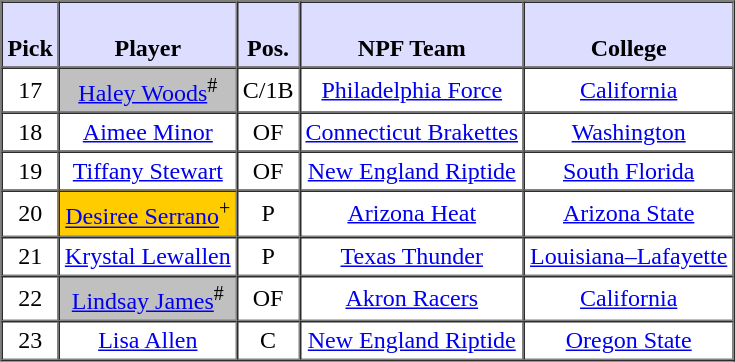<table style="text-align: center" border="1" cellpadding="3" cellspacing="0">
<tr>
<th style="background:#ddf;"><br>Pick</th>
<th style="background:#ddf;"><br>Player</th>
<th style="background:#ddf;"><br>Pos.</th>
<th style="background:#ddf;"><br>NPF Team</th>
<th style="background:#ddf;"><br>College</th>
</tr>
<tr>
<td>17</td>
<td style="background:#C0C0C0;"><a href='#'>Haley Woods</a><sup>#</sup></td>
<td>C/1B</td>
<td><a href='#'>Philadelphia Force</a></td>
<td><a href='#'>California</a></td>
</tr>
<tr>
<td>18</td>
<td><a href='#'>Aimee Minor</a></td>
<td>OF</td>
<td><a href='#'>Connecticut Brakettes</a></td>
<td><a href='#'>Washington</a></td>
</tr>
<tr>
<td>19</td>
<td><a href='#'>Tiffany Stewart</a></td>
<td>OF</td>
<td><a href='#'>New England Riptide</a></td>
<td><a href='#'>South Florida</a></td>
</tr>
<tr>
<td>20</td>
<td style="background:#FFCC00;"><a href='#'>Desiree Serrano</a><sup>+</sup></td>
<td>P</td>
<td><a href='#'>Arizona Heat</a></td>
<td><a href='#'>Arizona State</a></td>
</tr>
<tr>
<td>21</td>
<td><a href='#'>Krystal Lewallen</a></td>
<td>P</td>
<td><a href='#'>Texas Thunder</a></td>
<td><a href='#'>Louisiana–Lafayette</a></td>
</tr>
<tr>
<td>22</td>
<td style="background:#C0C0C0;"><a href='#'>Lindsay James</a><sup>#</sup></td>
<td>OF</td>
<td><a href='#'>Akron Racers</a></td>
<td><a href='#'>California</a></td>
</tr>
<tr>
<td>23</td>
<td><a href='#'>Lisa Allen</a></td>
<td>C</td>
<td><a href='#'>New England Riptide</a></td>
<td><a href='#'>Oregon State</a></td>
</tr>
</table>
